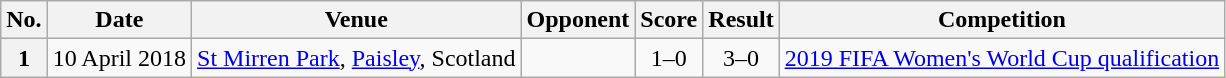<table class="wikitable sortable plainrowheaders">
<tr>
<th scope="col">No.</th>
<th scope="col" data-sort-type="date">Date</th>
<th scope="col">Venue</th>
<th scope="col">Opponent</th>
<th scope="col" class="unsortable">Score</th>
<th scope="col" class="unsortable">Result</th>
<th scope="col">Competition</th>
</tr>
<tr>
<th>1</th>
<td>10 April 2018</td>
<td><a href='#'>St Mirren Park</a>, <a href='#'>Paisley</a>, Scotland</td>
<td></td>
<td align="center">1–0</td>
<td align="center">3–0</td>
<td><a href='#'>2019 FIFA Women's World Cup qualification</a></td>
</tr>
</table>
